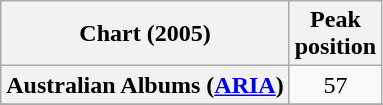<table class="wikitable sortable plainrowheaders" style="text-align:center">
<tr>
<th scope="col">Chart (2005)</th>
<th scope="col">Peak<br>position</th>
</tr>
<tr>
<th scope="row">Australian Albums (<a href='#'>ARIA</a>)</th>
<td>57</td>
</tr>
<tr>
</tr>
<tr>
</tr>
</table>
